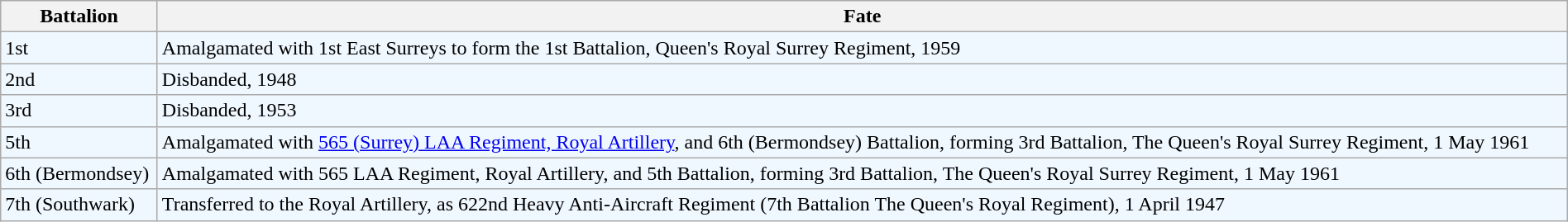<table class="wikitable" style="width:100%;">
<tr>
<th>Battalion</th>
<th>Fate</th>
</tr>
<tr style="background:#f0f8ff;">
<td>1st</td>
<td>Amalgamated with 1st East Surreys to form the 1st Battalion, Queen's Royal Surrey Regiment, 1959</td>
</tr>
<tr style="background:#f0f8ff;">
<td>2nd</td>
<td>Disbanded, 1948</td>
</tr>
<tr style="background:#f0f8ff;">
<td>3rd</td>
<td>Disbanded, 1953</td>
</tr>
<tr style="background:#f0f8ff;">
<td>5th</td>
<td>Amalgamated with <a href='#'>565 (Surrey) LAA Regiment, Royal Artillery</a>, and 6th (Bermondsey) Battalion, forming 3rd Battalion, The Queen's Royal Surrey Regiment, 1 May 1961</td>
</tr>
<tr style="background:#f0f8ff;">
<td>6th (Bermondsey)</td>
<td>Amalgamated with 565 LAA Regiment, Royal Artillery, and 5th Battalion, forming 3rd Battalion, The Queen's Royal Surrey Regiment, 1 May 1961</td>
</tr>
<tr style="background:#f0f8ff;">
<td>7th (Southwark)</td>
<td>Transferred to the Royal Artillery, as 622nd Heavy Anti-Aircraft Regiment (7th Battalion The Queen's Royal Regiment), 1 April 1947</td>
</tr>
</table>
